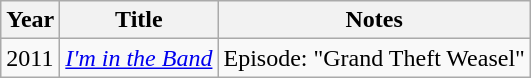<table class="wikitable">
<tr>
<th>Year</th>
<th>Title</th>
<th>Notes</th>
</tr>
<tr>
<td>2011</td>
<td><em><a href='#'>I'm in the Band</a></em></td>
<td>Episode: "Grand Theft Weasel"</td>
</tr>
</table>
